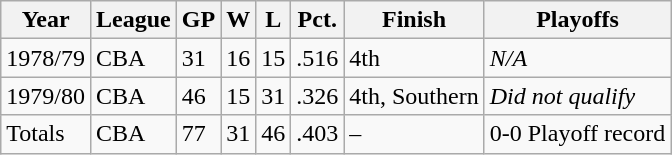<table class="wikitable">
<tr>
<th>Year</th>
<th>League</th>
<th>GP</th>
<th>W</th>
<th>L</th>
<th>Pct.</th>
<th>Finish</th>
<th>Playoffs</th>
</tr>
<tr>
<td>1978/79</td>
<td>CBA</td>
<td>31</td>
<td>16</td>
<td>15</td>
<td>.516</td>
<td>4th</td>
<td><em>N/A</em></td>
</tr>
<tr>
<td>1979/80</td>
<td>CBA</td>
<td>46</td>
<td>15</td>
<td>31</td>
<td>.326</td>
<td>4th, Southern</td>
<td><em>Did not qualify</em></td>
</tr>
<tr>
<td>Totals</td>
<td>CBA</td>
<td>77</td>
<td>31</td>
<td>46</td>
<td>.403</td>
<td>–</td>
<td>0-0 Playoff record</td>
</tr>
</table>
